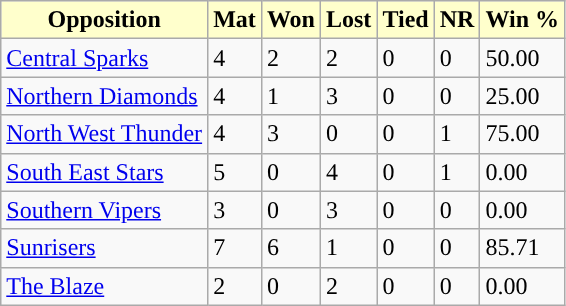<table class="wikitable sortable">
<tr>
<th style="background:#ffc;">Opposition</th>
<th style="background:#ffc;">Mat</th>
<th style="background:#ffc;">Won</th>
<th style="background:#ffc;">Lost</th>
<th style="background:#ffc;">Tied</th>
<th style="background:#ffc;">NR</th>
<th style="background:#ffc;">Win %</th>
</tr>
<tr>
<td><a href='#'>Central Sparks</a></td>
<td>4</td>
<td>2</td>
<td>2</td>
<td>0</td>
<td>0</td>
<td>50.00</td>
</tr>
<tr>
<td><a href='#'>Northern Diamonds</a></td>
<td>4</td>
<td>1</td>
<td>3</td>
<td>0</td>
<td>0</td>
<td>25.00</td>
</tr>
<tr>
<td><a href='#'>North West Thunder</a></td>
<td>4</td>
<td>3</td>
<td>0</td>
<td>0</td>
<td>1</td>
<td>75.00</td>
</tr>
<tr>
<td><a href='#'>South East Stars</a></td>
<td>5</td>
<td>0</td>
<td>4</td>
<td>0</td>
<td>1</td>
<td>0.00</td>
</tr>
<tr>
<td><a href='#'>Southern Vipers</a></td>
<td>3</td>
<td>0</td>
<td>3</td>
<td>0</td>
<td>0</td>
<td>0.00</td>
</tr>
<tr>
<td><a href='#'>Sunrisers</a></td>
<td>7</td>
<td>6</td>
<td>1</td>
<td>0</td>
<td>0</td>
<td>85.71</td>
</tr>
<tr>
<td><a href='#'>The Blaze</a></td>
<td>2</td>
<td>0</td>
<td>2</td>
<td>0</td>
<td>0</td>
<td>0.00</td>
</tr>
</table>
